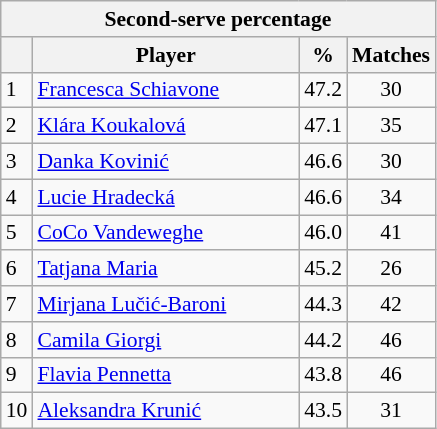<table class="wikitable sortable" style=font-size:90%>
<tr>
<th colspan=4>Second-serve percentage</th>
</tr>
<tr>
<th></th>
<th width=171>Player</th>
<th width=20>%</th>
<th>Matches</th>
</tr>
<tr>
<td>1</td>
<td> <a href='#'>Francesca Schiavone</a></td>
<td>47.2</td>
<td align=center>30</td>
</tr>
<tr>
<td>2</td>
<td> <a href='#'>Klára Koukalová</a></td>
<td>47.1</td>
<td align=center>35</td>
</tr>
<tr>
<td>3</td>
<td> <a href='#'>Danka Kovinić</a></td>
<td>46.6</td>
<td align=center>30</td>
</tr>
<tr>
<td>4</td>
<td> <a href='#'>Lucie Hradecká</a></td>
<td>46.6</td>
<td align=center>34</td>
</tr>
<tr>
<td>5</td>
<td> <a href='#'>CoCo Vandeweghe</a></td>
<td>46.0</td>
<td align=center>41</td>
</tr>
<tr>
<td>6</td>
<td> <a href='#'>Tatjana Maria</a></td>
<td>45.2</td>
<td align=center>26</td>
</tr>
<tr>
<td>7</td>
<td> <a href='#'>Mirjana Lučić-Baroni</a></td>
<td>44.3</td>
<td align=center>42</td>
</tr>
<tr>
<td>8</td>
<td> <a href='#'>Camila Giorgi</a></td>
<td>44.2</td>
<td align=center>46</td>
</tr>
<tr>
<td>9</td>
<td> <a href='#'>Flavia Pennetta</a></td>
<td>43.8</td>
<td align=center>46</td>
</tr>
<tr>
<td>10</td>
<td> <a href='#'>Aleksandra Krunić</a></td>
<td>43.5</td>
<td align=center>31</td>
</tr>
</table>
